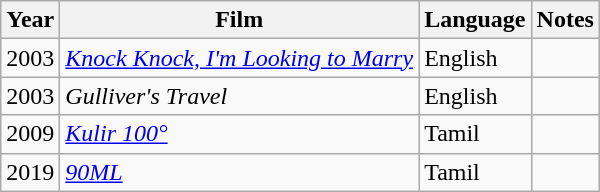<table class="wikitable sortable">
<tr>
<th>Year</th>
<th>Film</th>
<th>Language</th>
<th>Notes</th>
</tr>
<tr>
<td>2003</td>
<td><em><a href='#'>Knock Knock, I'm Looking to Marry</a></em></td>
<td>English</td>
<td></td>
</tr>
<tr>
<td>2003</td>
<td><em>Gulliver's Travel</em></td>
<td>English</td>
<td></td>
</tr>
<tr>
<td>2009</td>
<td><em><a href='#'>Kulir 100°</a></em></td>
<td>Tamil</td>
<td></td>
</tr>
<tr>
<td>2019</td>
<td><em><a href='#'>90ML</a></em></td>
<td>Tamil</td>
<td></td>
</tr>
</table>
